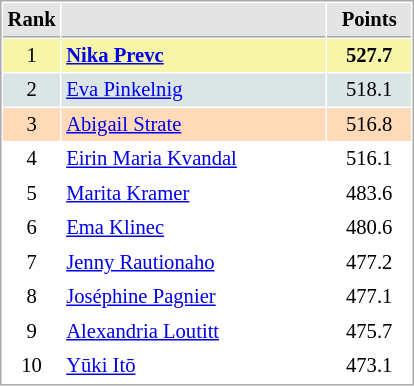<table cellspacing="1" cellpadding="3" style="border:1px solid #AAAAAA;font-size:86%">
<tr style="background-color: #E4E4E4;">
<th style="border-bottom:1px solid #AAAAAA; width: 10px;">Rank</th>
<th style="border-bottom:1px solid #AAAAAA; width: 170px;"></th>
<th style="border-bottom:1px solid #AAAAAA; width: 50px;">Points</th>
</tr>
<tr style="background:#f7f6a8;">
<td align=center>1</td>
<td> <strong><a href='#'>Nika Prevc</a></strong></td>
<td align=center><strong>527.7</strong></td>
</tr>
<tr style="background:#dce5e5;">
<td align=center>2</td>
<td> <a href='#'>Eva Pinkelnig</a></td>
<td align=center>518.1</td>
</tr>
<tr style="background:#ffdab9;">
<td align=center>3</td>
<td> <a href='#'>Abigail Strate</a></td>
<td align=center>516.8</td>
</tr>
<tr>
<td align=center>4</td>
<td> <a href='#'>Eirin Maria Kvandal</a></td>
<td align=center>516.1</td>
</tr>
<tr>
<td align=center>5</td>
<td> <a href='#'>Marita Kramer</a></td>
<td align=center>483.6</td>
</tr>
<tr>
<td align=center>6</td>
<td> <a href='#'>Ema Klinec</a></td>
<td align=center>480.6</td>
</tr>
<tr>
<td align=center>7</td>
<td> <a href='#'>Jenny Rautionaho</a></td>
<td align=center>477.2</td>
</tr>
<tr>
<td align=center>8</td>
<td> <a href='#'>Joséphine Pagnier</a></td>
<td align=center>477.1</td>
</tr>
<tr>
<td align=center>9</td>
<td> <a href='#'>Alexandria Loutitt</a></td>
<td align=center>475.7</td>
</tr>
<tr>
<td align=center>10</td>
<td> <a href='#'>Yūki Itō</a></td>
<td align=center>473.1</td>
</tr>
</table>
